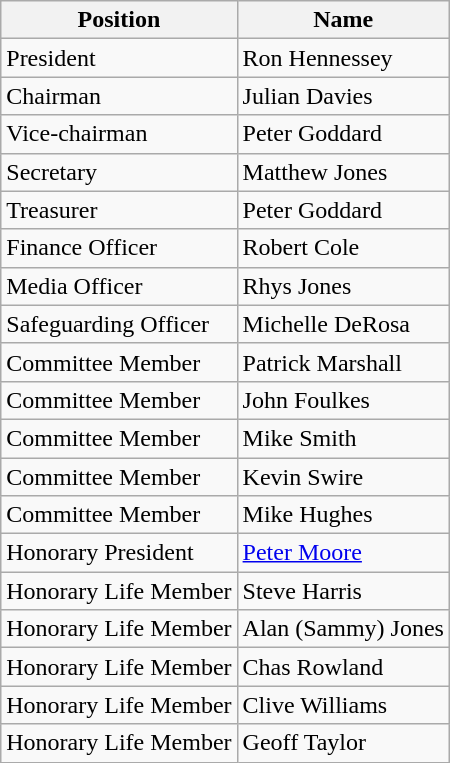<table class="wikitable">
<tr>
<th>Position</th>
<th>Name</th>
</tr>
<tr>
<td>President</td>
<td>Ron Hennessey</td>
</tr>
<tr>
<td>Chairman</td>
<td>Julian Davies</td>
</tr>
<tr>
<td>Vice-chairman</td>
<td>Peter Goddard</td>
</tr>
<tr>
<td>Secretary</td>
<td>Matthew Jones</td>
</tr>
<tr>
<td>Treasurer</td>
<td>Peter Goddard</td>
</tr>
<tr>
<td>Finance Officer</td>
<td>Robert Cole</td>
</tr>
<tr>
<td>Media Officer</td>
<td>Rhys Jones</td>
</tr>
<tr>
<td>Safeguarding Officer</td>
<td>Michelle DeRosa</td>
</tr>
<tr>
<td>Committee Member</td>
<td>Patrick Marshall</td>
</tr>
<tr>
<td>Committee Member</td>
<td>John Foulkes</td>
</tr>
<tr>
<td>Committee Member</td>
<td>Mike Smith</td>
</tr>
<tr>
<td>Committee Member</td>
<td>Kevin Swire</td>
</tr>
<tr>
<td>Committee Member</td>
<td>Mike Hughes</td>
</tr>
<tr>
<td>Honorary President</td>
<td><a href='#'>Peter Moore</a></td>
</tr>
<tr>
<td>Honorary Life Member</td>
<td>Steve Harris</td>
</tr>
<tr>
<td>Honorary Life Member</td>
<td>Alan (Sammy) Jones</td>
</tr>
<tr>
<td>Honorary Life Member</td>
<td>Chas Rowland</td>
</tr>
<tr>
<td>Honorary Life Member</td>
<td>Clive Williams</td>
</tr>
<tr>
<td>Honorary Life Member</td>
<td>Geoff Taylor</td>
</tr>
</table>
